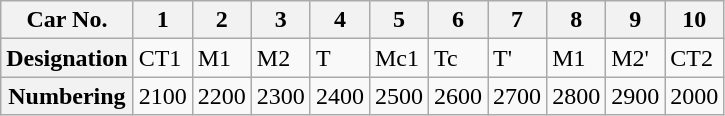<table class="wikitable">
<tr>
<th>Car No.</th>
<th>1</th>
<th>2</th>
<th>3</th>
<th>4</th>
<th>5</th>
<th>6</th>
<th>7</th>
<th>8</th>
<th>9</th>
<th>10</th>
</tr>
<tr>
<th>Designation</th>
<td>CT1</td>
<td>M1</td>
<td>M2</td>
<td>T</td>
<td>Mc1</td>
<td>Tc</td>
<td>T'</td>
<td>M1</td>
<td>M2'</td>
<td>CT2</td>
</tr>
<tr>
<th>Numbering</th>
<td>2100</td>
<td>2200</td>
<td>2300</td>
<td>2400</td>
<td>2500</td>
<td>2600</td>
<td>2700</td>
<td>2800</td>
<td>2900</td>
<td>2000</td>
</tr>
</table>
